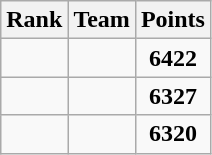<table class=wikitable style="text-align:center;">
<tr>
<th>Rank</th>
<th>Team</th>
<th>Points</th>
</tr>
<tr>
<td></td>
<td align=left></td>
<td><strong>6422</strong></td>
</tr>
<tr>
<td></td>
<td align=left></td>
<td><strong>6327</strong></td>
</tr>
<tr>
<td></td>
<td align=left></td>
<td><strong>6320</strong></td>
</tr>
</table>
